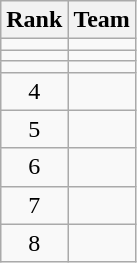<table class="wikitable">
<tr>
<th>Rank</th>
<th>Team</th>
</tr>
<tr>
<td align=center></td>
<td></td>
</tr>
<tr>
<td align=center></td>
<td></td>
</tr>
<tr>
<td align=center></td>
<td></td>
</tr>
<tr>
<td align=center>4</td>
<td></td>
</tr>
<tr>
<td align=center>5</td>
<td></td>
</tr>
<tr>
<td align=center>6</td>
<td></td>
</tr>
<tr>
<td align=center>7</td>
<td></td>
</tr>
<tr>
<td align=center>8</td>
<td></td>
</tr>
</table>
